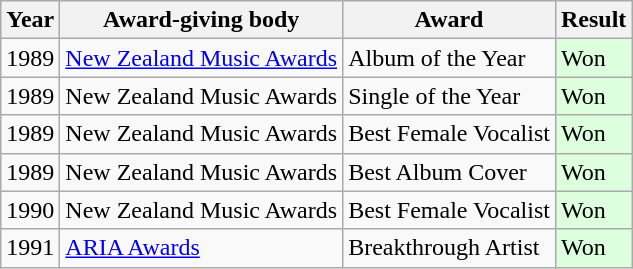<table class="wikitable">
<tr>
<th>Year</th>
<th>Award-giving body</th>
<th>Award</th>
<th>Result</th>
</tr>
<tr>
<td>1989</td>
<td><a href='#'>New Zealand Music Awards</a></td>
<td>Album of the Year</td>
<td style="background:#dfd;">Won</td>
</tr>
<tr>
<td>1989</td>
<td>New Zealand Music Awards</td>
<td>Single of the Year</td>
<td style="background:#dfd;">Won</td>
</tr>
<tr>
<td>1989</td>
<td>New Zealand Music Awards</td>
<td>Best Female Vocalist</td>
<td style="background:#dfd;">Won</td>
</tr>
<tr>
<td>1989</td>
<td>New Zealand Music Awards</td>
<td>Best Album Cover</td>
<td style="background:#dfd;">Won</td>
</tr>
<tr>
<td>1990</td>
<td>New Zealand Music Awards</td>
<td>Best Female Vocalist</td>
<td style="background:#dfd;">Won</td>
</tr>
<tr>
<td>1991</td>
<td><a href='#'>ARIA Awards</a></td>
<td>Breakthrough Artist</td>
<td style="background:#dfd;">Won</td>
</tr>
</table>
